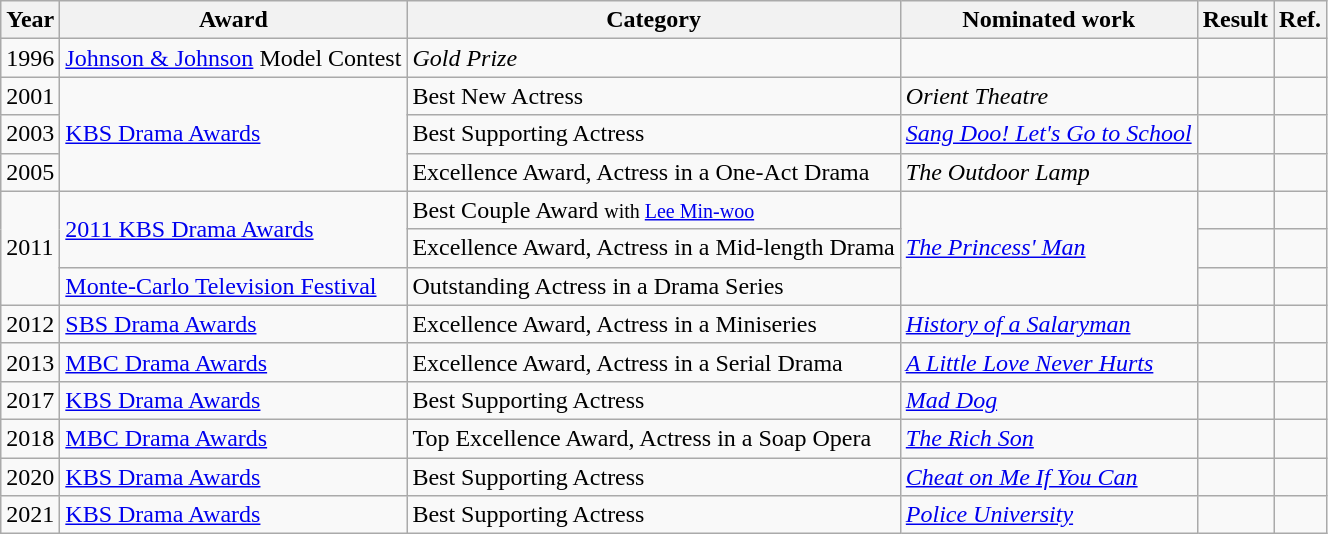<table class="wikitable">
<tr>
<th>Year</th>
<th>Award</th>
<th>Category</th>
<th>Nominated work</th>
<th>Result</th>
<th>Ref.</th>
</tr>
<tr>
<td>1996</td>
<td><a href='#'>Johnson & Johnson</a> Model Contest</td>
<td><em>Gold Prize</em></td>
<td></td>
<td></td>
<td></td>
</tr>
<tr>
<td>2001</td>
<td rowspan="3"><a href='#'>KBS Drama Awards</a></td>
<td>Best New Actress</td>
<td><em>Orient Theatre</em></td>
<td></td>
<td></td>
</tr>
<tr>
<td>2003</td>
<td>Best Supporting Actress</td>
<td><em><a href='#'>Sang Doo! Let's Go to School</a></em></td>
<td></td>
<td></td>
</tr>
<tr>
<td>2005</td>
<td>Excellence Award, Actress in a One-Act Drama</td>
<td><em>The Outdoor Lamp</em></td>
<td></td>
<td></td>
</tr>
<tr>
<td rowspan=3>2011</td>
<td rowspan="2"><a href='#'>2011 KBS Drama Awards</a></td>
<td>Best Couple Award <small>with <a href='#'>Lee Min-woo</a></small></td>
<td rowspan="3"><em><a href='#'>The Princess' Man</a></em></td>
<td></td>
<td></td>
</tr>
<tr>
<td>Excellence Award, Actress in a Mid-length Drama</td>
<td></td>
<td></td>
</tr>
<tr>
<td><a href='#'>Monte-Carlo Television Festival</a></td>
<td>Outstanding Actress in a Drama Series</td>
<td></td>
<td></td>
</tr>
<tr>
<td>2012</td>
<td><a href='#'>SBS Drama Awards</a></td>
<td>Excellence Award, Actress in a Miniseries</td>
<td><em><a href='#'>History of a Salaryman</a></em></td>
<td></td>
<td></td>
</tr>
<tr>
<td>2013</td>
<td><a href='#'>MBC Drama Awards</a></td>
<td>Excellence Award, Actress in a Serial Drama</td>
<td><em><a href='#'>A Little Love Never Hurts</a></em></td>
<td></td>
<td></td>
</tr>
<tr>
<td>2017</td>
<td><a href='#'>KBS Drama Awards</a></td>
<td>Best Supporting Actress</td>
<td><a href='#'><em>Mad Dog</em></a></td>
<td></td>
<td></td>
</tr>
<tr>
<td>2018</td>
<td><a href='#'>MBC Drama Awards</a></td>
<td>Top Excellence Award, Actress in a Soap Opera</td>
<td><em><a href='#'>The Rich Son</a></em></td>
<td></td>
<td></td>
</tr>
<tr>
<td>2020</td>
<td><a href='#'>KBS Drama Awards</a></td>
<td>Best Supporting Actress</td>
<td><em><a href='#'>Cheat on Me If You Can</a></em></td>
<td></td>
<td></td>
</tr>
<tr>
<td>2021</td>
<td><a href='#'>KBS Drama Awards</a></td>
<td>Best Supporting Actress</td>
<td><em><a href='#'>Police University</a></em></td>
<td></td>
<td></td>
</tr>
</table>
